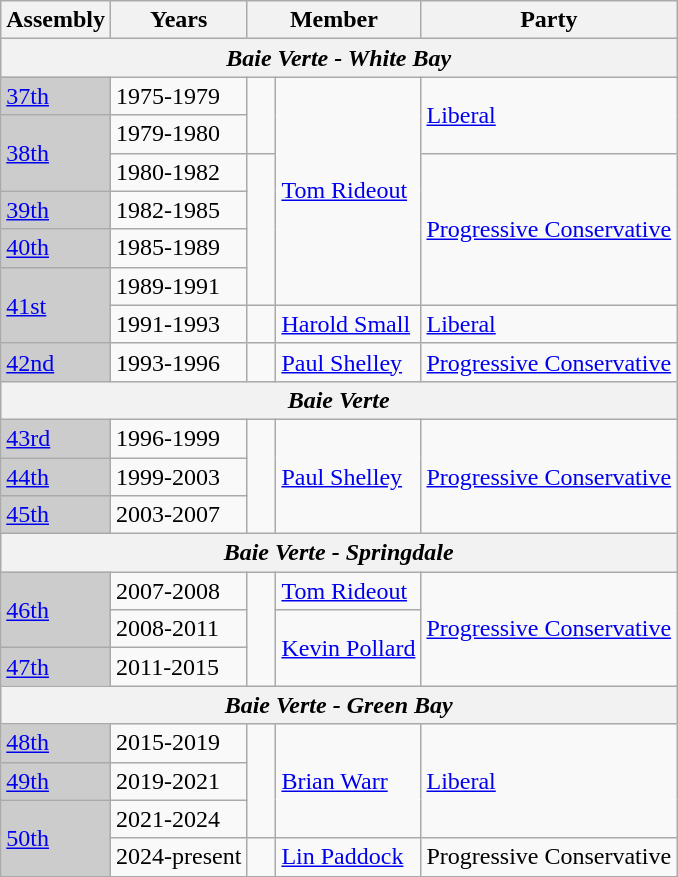<table class="wikitable sortable">
<tr>
<th>Assembly</th>
<th>Years</th>
<th colspan="2">Member</th>
<th>Party</th>
</tr>
<tr>
<th colspan="5"><strong><em>Baie Verte - White Bay</em></strong></th>
</tr>
<tr>
<td bgcolor="CCCCCC"><a href='#'>37th</a></td>
<td>1975-1979</td>
<td rowspan="2" >   </td>
<td rowspan="6"><a href='#'>Tom Rideout</a></td>
<td rowspan="2"><a href='#'>Liberal</a></td>
</tr>
<tr>
<td rowspan="2" bgcolor="CCCCCC"><a href='#'>38th</a></td>
<td>1979-1980</td>
</tr>
<tr>
<td>1980-1982</td>
<td rowspan="4">   </td>
<td rowspan="4"><a href='#'>Progressive Conservative</a></td>
</tr>
<tr>
<td bgcolor="CCCCCC"><a href='#'>39th</a></td>
<td>1982-1985</td>
</tr>
<tr>
<td bgcolor="CCCCCC"><a href='#'>40th</a></td>
<td>1985-1989</td>
</tr>
<tr>
<td rowspan="2" bgcolor="CCCCCC"><a href='#'>41st</a></td>
<td>1989-1991</td>
</tr>
<tr>
<td>1991-1993</td>
<td>   </td>
<td><a href='#'>Harold Small</a></td>
<td><a href='#'>Liberal</a></td>
</tr>
<tr>
<td bgcolor="CCCCCC"><a href='#'>42nd</a></td>
<td>1993-1996</td>
<td>   </td>
<td><a href='#'>Paul Shelley</a></td>
<td><a href='#'>Progressive Conservative</a></td>
</tr>
<tr>
<th colspan="5"><strong><em>Baie Verte</em></strong></th>
</tr>
<tr>
<td bgcolor="CCCCCC"><a href='#'>43rd</a></td>
<td>1996-1999</td>
<td rowspan="3" >   </td>
<td rowspan="3"><a href='#'>Paul Shelley</a></td>
<td rowspan="3"><a href='#'>Progressive Conservative</a></td>
</tr>
<tr>
<td bgcolor="CCCCCC"><a href='#'>44th</a></td>
<td>1999-2003</td>
</tr>
<tr>
<td bgcolor="CCCCCC"><a href='#'>45th</a></td>
<td>2003-2007</td>
</tr>
<tr>
<th colspan="5"><strong><em>Baie Verte - Springdale</em></strong></th>
</tr>
<tr>
<td rowspan="2" bgcolor="CCCCCC"><a href='#'>46th</a></td>
<td>2007-2008</td>
<td rowspan="3" >   </td>
<td><a href='#'>Tom Rideout</a></td>
<td rowspan="3"><a href='#'>Progressive Conservative</a></td>
</tr>
<tr>
<td>2008-2011</td>
<td rowspan="2"><a href='#'>Kevin Pollard</a></td>
</tr>
<tr>
<td bgcolor="CCCCCC"><a href='#'>47th</a></td>
<td>2011-2015</td>
</tr>
<tr>
<th colspan="5"><strong><em>Baie Verte - Green Bay</em></strong></th>
</tr>
<tr>
<td bgcolor="CCCCCC"><a href='#'>48th</a></td>
<td>2015-2019</td>
<td rowspan="3" >   </td>
<td rowspan="3"><a href='#'>Brian Warr</a></td>
<td rowspan="3"><a href='#'>Liberal</a></td>
</tr>
<tr>
<td bgcolor="CCCCCC"><a href='#'>49th</a></td>
<td>2019-2021</td>
</tr>
<tr>
<td rowspan="2" bgcolor="CCCCCC"><a href='#'>50th</a></td>
<td>2021-2024</td>
</tr>
<tr>
<td>2024-present</td>
<td rowspan="3" >   </td>
<td><a href='#'>Lin Paddock</a></td>
<td>Progressive Conservative</td>
</tr>
</table>
